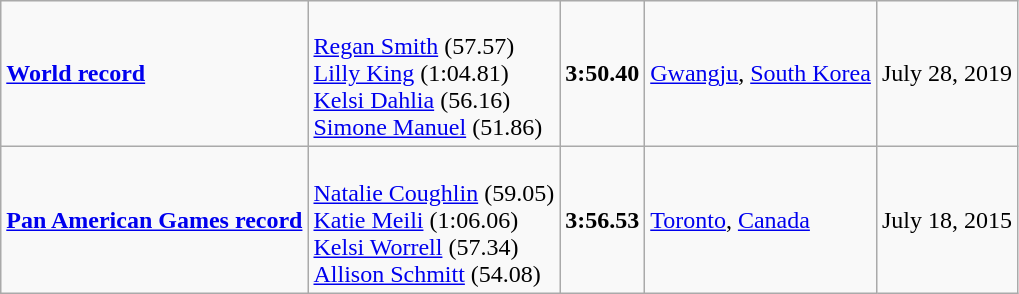<table class="wikitable">
<tr>
<td><strong><a href='#'>World record</a></strong></td>
<td><br><a href='#'>Regan Smith</a> (57.57)<br><a href='#'>Lilly King</a> (1:04.81)<br><a href='#'>Kelsi Dahlia</a> (56.16)<br><a href='#'>Simone Manuel</a> (51.86)</td>
<td><strong>3:50.40</strong></td>
<td><a href='#'>Gwangju</a>, <a href='#'>South Korea</a></td>
<td>July 28, 2019</td>
</tr>
<tr>
<td><strong><a href='#'>Pan American Games record</a></strong></td>
<td><br><a href='#'>Natalie Coughlin</a> (59.05)<br><a href='#'>Katie Meili</a> (1:06.06)<br><a href='#'>Kelsi Worrell</a> (57.34)<br><a href='#'>Allison Schmitt</a> (54.08)</td>
<td><strong>3:56.53</strong></td>
<td><a href='#'>Toronto</a>, <a href='#'>Canada</a></td>
<td>July 18, 2015</td>
</tr>
</table>
